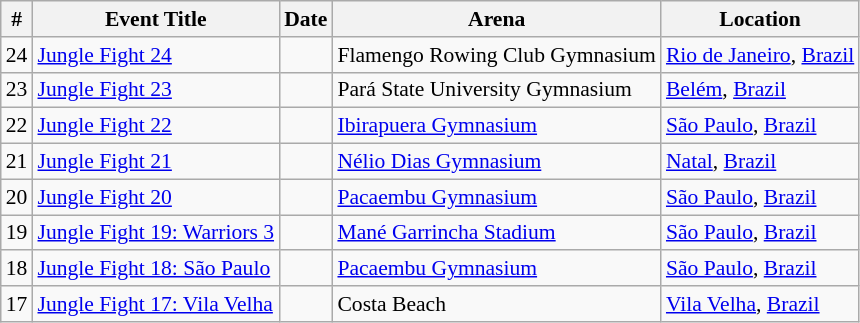<table class="sortable wikitable succession-box" style="font-size:90%;">
<tr>
<th scope="col">#</th>
<th scope="col">Event Title</th>
<th scope="col">Date</th>
<th scope="col">Arena</th>
<th scope="col">Location</th>
</tr>
<tr>
<td align=center>24</td>
<td><a href='#'>Jungle Fight 24</a></td>
<td></td>
<td>Flamengo Rowing Club Gymnasium</td>
<td><a href='#'>Rio de Janeiro</a>, <a href='#'>Brazil</a></td>
</tr>
<tr>
<td align=center>23</td>
<td><a href='#'>Jungle Fight 23</a></td>
<td></td>
<td>Pará State University Gymnasium</td>
<td><a href='#'>Belém</a>, <a href='#'>Brazil</a></td>
</tr>
<tr>
<td align=center>22</td>
<td><a href='#'>Jungle Fight 22</a></td>
<td></td>
<td><a href='#'>Ibirapuera Gymnasium</a></td>
<td><a href='#'>São Paulo</a>, <a href='#'>Brazil</a></td>
</tr>
<tr>
<td align=center>21</td>
<td><a href='#'>Jungle Fight 21</a></td>
<td></td>
<td><a href='#'>Nélio Dias Gymnasium</a></td>
<td><a href='#'>Natal</a>, <a href='#'>Brazil</a></td>
</tr>
<tr>
<td align=center>20</td>
<td><a href='#'>Jungle Fight 20</a></td>
<td></td>
<td><a href='#'>Pacaembu Gymnasium</a></td>
<td><a href='#'>São Paulo</a>, <a href='#'>Brazil</a></td>
</tr>
<tr>
<td align=center>19</td>
<td><a href='#'>Jungle Fight 19: Warriors 3</a></td>
<td></td>
<td><a href='#'>Mané Garrincha Stadium</a></td>
<td><a href='#'>São Paulo</a>, <a href='#'>Brazil</a></td>
</tr>
<tr>
<td align=center>18</td>
<td><a href='#'>Jungle Fight 18: São Paulo</a></td>
<td></td>
<td><a href='#'>Pacaembu Gymnasium</a></td>
<td><a href='#'>São Paulo</a>, <a href='#'>Brazil</a></td>
</tr>
<tr>
<td align=center>17</td>
<td><a href='#'>Jungle Fight 17: Vila Velha</a></td>
<td></td>
<td>Costa Beach</td>
<td><a href='#'>Vila Velha</a>, <a href='#'>Brazil</a></td>
</tr>
</table>
